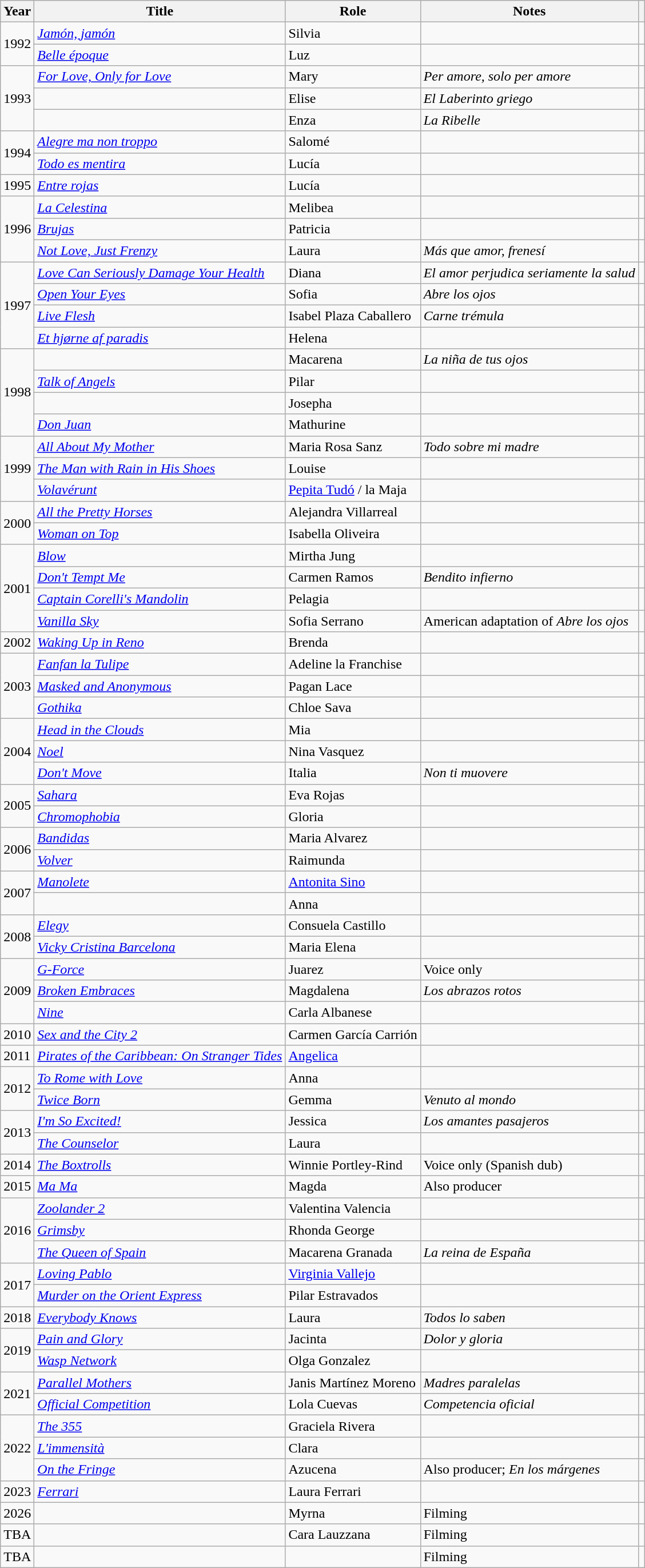<table class="wikitable sortable">
<tr>
<th>Year</th>
<th>Title</th>
<th>Role</th>
<th class="unsortable">Notes</th>
<th class="unsortable"></th>
</tr>
<tr>
<td rowspan=2>1992</td>
<td><em><a href='#'>Jamón, jamón</a></em></td>
<td>Silvia</td>
<td></td>
<td align = "center"></td>
</tr>
<tr>
<td><em><a href='#'>Belle époque</a></em></td>
<td>Luz</td>
<td></td>
<td align = "center"></td>
</tr>
<tr>
<td rowspan=3>1993</td>
<td><em><a href='#'>For Love, Only for Love</a></em></td>
<td>Mary</td>
<td><em>Per amore, solo per amore</em></td>
<td align = "center"></td>
</tr>
<tr>
<td><em></em></td>
<td>Elise</td>
<td><em>El Laberinto griego</em></td>
<td align = "center"></td>
</tr>
<tr>
<td><em></em></td>
<td>Enza</td>
<td><em>La Ribelle</em></td>
<td align = "center"></td>
</tr>
<tr>
<td rowspan=2>1994</td>
<td><em><a href='#'>Alegre ma non troppo</a></em></td>
<td>Salomé</td>
<td></td>
<td align = "center"></td>
</tr>
<tr>
<td><em><a href='#'>Todo es mentira</a></em></td>
<td>Lucía</td>
<td></td>
<td align = "center"></td>
</tr>
<tr>
<td rowspan="1">1995</td>
<td><em><a href='#'>Entre rojas</a></em></td>
<td>Lucía</td>
<td></td>
<td align = "center"></td>
</tr>
<tr>
<td rowspan=3>1996</td>
<td><em><a href='#'>La Celestina</a></em></td>
<td>Melibea</td>
<td></td>
<td align = "center"></td>
</tr>
<tr>
<td><em><a href='#'>Brujas</a></em></td>
<td>Patricia</td>
<td></td>
<td align = "center"></td>
</tr>
<tr>
<td><em><a href='#'>Not Love, Just Frenzy</a></em></td>
<td>Laura</td>
<td><em>Más que amor, frenesí</em></td>
<td align = "center"></td>
</tr>
<tr>
<td rowspan=4>1997</td>
<td><em><a href='#'>Love Can Seriously Damage Your Health</a></em></td>
<td>Diana</td>
<td><em>El amor perjudica seriamente la salud</em></td>
<td align = "center"></td>
</tr>
<tr>
<td><em><a href='#'>Open Your Eyes</a></em></td>
<td>Sofia</td>
<td><em>Abre los ojos</em></td>
<td align = "center"></td>
</tr>
<tr>
<td><em><a href='#'>Live Flesh</a></em></td>
<td>Isabel Plaza Caballero</td>
<td><em>Carne trémula</em></td>
<td align = "center"></td>
</tr>
<tr>
<td><em><a href='#'>Et hjørne af paradis</a></em></td>
<td>Helena</td>
<td></td>
<td align = "center"></td>
</tr>
<tr>
<td rowspan=4>1998</td>
<td><em></em></td>
<td>Macarena</td>
<td><em>La niña de tus ojos</em></td>
<td align = "center"></td>
</tr>
<tr>
<td><em><a href='#'>Talk of Angels</a></em></td>
<td>Pilar</td>
<td></td>
<td align = "center"></td>
</tr>
<tr>
<td><em></em></td>
<td>Josepha</td>
<td></td>
<td align = "center"></td>
</tr>
<tr>
<td><em><a href='#'>Don Juan</a></em></td>
<td>Mathurine</td>
<td></td>
<td align = "center"></td>
</tr>
<tr>
<td rowspan=3>1999</td>
<td><em><a href='#'>All About My Mother</a></em></td>
<td>Maria Rosa Sanz</td>
<td><em>Todo sobre mi madre</em></td>
<td align = "center"></td>
</tr>
<tr>
<td><em><a href='#'>The Man with Rain in His Shoes</a></em></td>
<td>Louise</td>
<td></td>
<td align = "center"></td>
</tr>
<tr>
<td><em><a href='#'>Volavérunt</a></em></td>
<td><a href='#'>Pepita Tudó</a> / la Maja</td>
<td></td>
<td align = "center"></td>
</tr>
<tr>
<td rowspan=2>2000</td>
<td><em><a href='#'>All the Pretty Horses</a></em></td>
<td>Alejandra Villarreal</td>
<td></td>
<td align = "center"></td>
</tr>
<tr>
<td><em><a href='#'>Woman on Top</a></em></td>
<td>Isabella Oliveira</td>
<td></td>
<td align = "center"></td>
</tr>
<tr>
<td rowspan=4>2001</td>
<td><em><a href='#'>Blow</a></em></td>
<td>Mirtha Jung</td>
<td></td>
<td align = "center"></td>
</tr>
<tr>
<td><em><a href='#'>Don't Tempt Me</a></em></td>
<td>Carmen Ramos</td>
<td><em>Bendito infierno</em></td>
<td align = "center"></td>
</tr>
<tr>
<td><em><a href='#'>Captain Corelli's Mandolin</a></em></td>
<td>Pelagia</td>
<td></td>
<td align = "center"></td>
</tr>
<tr>
<td><em><a href='#'>Vanilla Sky</a></em></td>
<td>Sofia Serrano</td>
<td>American adaptation of <em>Abre los ojos</em></td>
<td align = "center"></td>
</tr>
<tr>
<td>2002</td>
<td><em><a href='#'>Waking Up in Reno</a></em></td>
<td>Brenda</td>
<td></td>
<td align = "center"></td>
</tr>
<tr>
<td rowspan=3>2003</td>
<td><em><a href='#'>Fanfan la Tulipe</a></em></td>
<td>Adeline la Franchise</td>
<td></td>
<td align = "center"></td>
</tr>
<tr>
<td><em><a href='#'>Masked and Anonymous</a></em></td>
<td>Pagan Lace</td>
<td></td>
<td align = "center"></td>
</tr>
<tr>
<td><em><a href='#'>Gothika</a></em></td>
<td>Chloe Sava</td>
<td></td>
<td align = "center"></td>
</tr>
<tr>
<td rowspan=3>2004</td>
<td><em><a href='#'>Head in the Clouds</a></em></td>
<td>Mia</td>
<td></td>
<td align = "center"></td>
</tr>
<tr>
<td><em><a href='#'>Noel</a></em></td>
<td>Nina Vasquez</td>
<td></td>
<td align = "center"></td>
</tr>
<tr>
<td><em><a href='#'>Don't Move</a></em></td>
<td>Italia</td>
<td><em>Non ti muovere</em></td>
<td align = "center"></td>
</tr>
<tr>
<td rowspan=2>2005</td>
<td><em><a href='#'>Sahara</a></em></td>
<td>Eva Rojas</td>
<td></td>
<td align = "center"></td>
</tr>
<tr>
<td><em><a href='#'>Chromophobia</a></em></td>
<td>Gloria</td>
<td></td>
<td align = "center"></td>
</tr>
<tr>
<td rowspan=2>2006</td>
<td><em><a href='#'>Bandidas</a></em></td>
<td>Maria Alvarez</td>
<td></td>
<td align = "center"></td>
</tr>
<tr>
<td><em><a href='#'>Volver</a></em></td>
<td>Raimunda</td>
<td></td>
<td align = "center"></td>
</tr>
<tr>
<td rowspan=2>2007</td>
<td><em><a href='#'>Manolete</a></em></td>
<td><a href='#'>Antonita Sino</a></td>
<td></td>
<td align = "center"></td>
</tr>
<tr>
<td><em></em></td>
<td>Anna</td>
<td></td>
<td align = "center"></td>
</tr>
<tr>
<td rowspan=2>2008</td>
<td><em><a href='#'>Elegy</a></em></td>
<td>Consuela Castillo</td>
<td></td>
<td align = "center"></td>
</tr>
<tr>
<td><em><a href='#'>Vicky Cristina Barcelona</a></em></td>
<td>Maria Elena</td>
<td></td>
<td align = "center"></td>
</tr>
<tr>
<td rowspan=3>2009</td>
<td><em><a href='#'>G-Force</a></em></td>
<td>Juarez</td>
<td>Voice only</td>
<td align = "center"></td>
</tr>
<tr>
<td><em><a href='#'>Broken Embraces</a></em></td>
<td>Magdalena</td>
<td><em>Los abrazos rotos</em></td>
<td align = "center"></td>
</tr>
<tr>
<td><em><a href='#'>Nine</a></em></td>
<td>Carla Albanese</td>
<td></td>
<td align = "center"></td>
</tr>
<tr>
<td>2010</td>
<td><em><a href='#'>Sex and the City 2</a></em></td>
<td>Carmen García Carrión</td>
<td></td>
<td align = "center"></td>
</tr>
<tr>
<td>2011</td>
<td><em><a href='#'>Pirates of the Caribbean: On Stranger Tides</a></em></td>
<td><a href='#'>Angelica</a></td>
<td></td>
<td align = "center"></td>
</tr>
<tr>
<td rowspan=2>2012</td>
<td><em><a href='#'>To Rome with Love</a></em></td>
<td>Anna</td>
<td></td>
<td align = "center"></td>
</tr>
<tr>
<td><em><a href='#'>Twice Born</a></em></td>
<td>Gemma</td>
<td><em>Venuto al mondo</em></td>
<td align = "center"></td>
</tr>
<tr>
<td rowspan=2>2013</td>
<td><em><a href='#'>I'm So Excited!</a></em></td>
<td>Jessica</td>
<td><em>Los amantes pasajeros</em></td>
<td align = "center"></td>
</tr>
<tr>
<td><em><a href='#'>The Counselor</a></em></td>
<td>Laura</td>
<td></td>
<td align = "center"></td>
</tr>
<tr>
<td>2014</td>
<td><em><a href='#'>The Boxtrolls</a></em></td>
<td>Winnie Portley-Rind</td>
<td>Voice only (Spanish dub)</td>
<td align = "center"></td>
</tr>
<tr>
<td>2015</td>
<td><em><a href='#'>Ma Ma</a></em></td>
<td>Magda</td>
<td>Also producer</td>
<td align = "center"></td>
</tr>
<tr>
<td rowspan=3>2016</td>
<td><em><a href='#'>Zoolander 2</a></em></td>
<td>Valentina Valencia</td>
<td></td>
<td align = "center"></td>
</tr>
<tr>
<td><em><a href='#'>Grimsby</a></em></td>
<td>Rhonda George</td>
<td></td>
<td align = "center"></td>
</tr>
<tr>
<td><em><a href='#'>The Queen of Spain</a></em></td>
<td>Macarena Granada</td>
<td><em>La reina de España</em></td>
<td align = "center"></td>
</tr>
<tr>
<td rowspan=2>2017</td>
<td><em><a href='#'>Loving Pablo</a></em></td>
<td><a href='#'>Virginia Vallejo</a></td>
<td></td>
<td align = "center"></td>
</tr>
<tr>
<td><em><a href='#'>Murder on the Orient Express</a></em></td>
<td>Pilar Estravados</td>
<td></td>
<td align = "center"></td>
</tr>
<tr>
<td>2018</td>
<td><em><a href='#'>Everybody Knows</a></em></td>
<td>Laura</td>
<td><em>Todos lo saben</em></td>
<td align = "center"></td>
</tr>
<tr>
<td rowspan=2>2019</td>
<td><em><a href='#'>Pain and Glory</a></em></td>
<td>Jacinta</td>
<td><em>Dolor y gloria</em></td>
<td align = "center"></td>
</tr>
<tr>
<td><em><a href='#'>Wasp Network</a></em></td>
<td>Olga Gonzalez</td>
<td></td>
<td align = "center"></td>
</tr>
<tr>
<td rowspan=2>2021</td>
<td><em><a href='#'>Parallel Mothers</a></em></td>
<td>Janis Martínez Moreno</td>
<td><em>Madres paralelas</em></td>
<td align = "center"></td>
</tr>
<tr>
<td><em><a href='#'>Official Competition</a></em></td>
<td>Lola Cuevas</td>
<td><em>Competencia oficial</em></td>
<td align = "center"></td>
</tr>
<tr>
<td rowspan = "3">2022</td>
<td><em><a href='#'>The 355</a></em></td>
<td>Graciela Rivera</td>
<td></td>
<td align = "center"></td>
</tr>
<tr>
<td><em><a href='#'>L'immensità</a></em></td>
<td>Clara</td>
<td></td>
<td align = "center"></td>
</tr>
<tr>
<td><em><a href='#'>On the Fringe</a></em></td>
<td>Azucena</td>
<td>Also producer; <em>En los márgenes</em></td>
<td align = "center"></td>
</tr>
<tr>
<td>2023</td>
<td><em><a href='#'>Ferrari</a></em></td>
<td>Laura Ferrari</td>
<td></td>
<td align = "center"></td>
</tr>
<tr>
<td>2026</td>
<td></td>
<td>Myrna</td>
<td>Filming</td>
<td align = "center"></td>
</tr>
<tr>
<td>TBA</td>
<td></td>
<td>Cara Lauzzana</td>
<td>Filming</td>
<td align = "center"></td>
</tr>
<tr>
<td>TBA</td>
<td></td>
<td></td>
<td>Filming</td>
<td align = "center"></td>
</tr>
</table>
